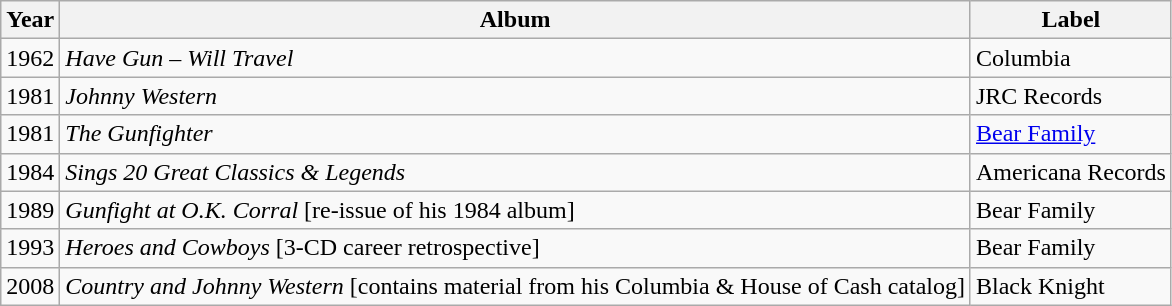<table class="wikitable">
<tr>
<th>Year</th>
<th>Album</th>
<th>Label</th>
</tr>
<tr>
<td>1962</td>
<td><em>Have Gun – Will Travel </em></td>
<td>Columbia</td>
</tr>
<tr>
<td>1981</td>
<td><em>Johnny Western</em></td>
<td>JRC Records</td>
</tr>
<tr>
<td>1981</td>
<td><em>The Gunfighter</em></td>
<td><a href='#'>Bear Family</a></td>
</tr>
<tr>
<td>1984</td>
<td><em>Sings 20 Great Classics & Legends</em></td>
<td>Americana Records</td>
</tr>
<tr>
<td>1989</td>
<td><em>Gunfight at O.K. Corral</em> [re-issue of his 1984 album]</td>
<td>Bear Family</td>
</tr>
<tr>
<td>1993</td>
<td><em>Heroes and Cowboys</em> [3-CD career retrospective]</td>
<td>Bear Family</td>
</tr>
<tr>
<td>2008</td>
<td><em>Country and Johnny Western</em> [contains material from his Columbia & House of Cash catalog]</td>
<td>Black Knight</td>
</tr>
</table>
